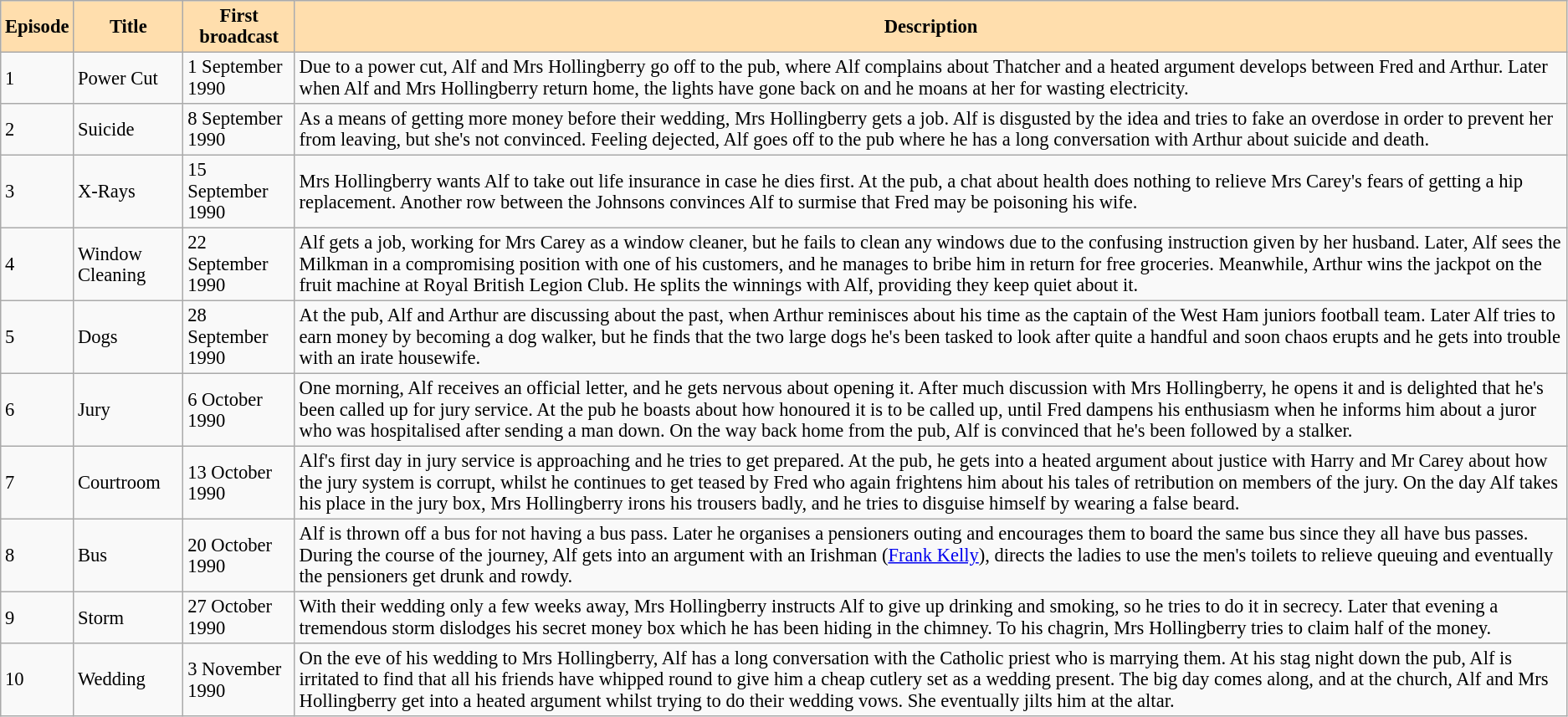<table class="wikitable" border="1" style="font-size: 94%">
<tr>
<th style="background:#ffdead">Episode</th>
<th style="background:#ffdead">Title</th>
<th style="background:#ffdead">First broadcast</th>
<th style="background:#ffdead">Description</th>
</tr>
<tr>
<td>1</td>
<td>Power Cut</td>
<td>1 September 1990</td>
<td>Due to a power cut, Alf and Mrs Hollingberry go off to the pub, where Alf complains about Thatcher and a heated argument develops between Fred and Arthur. Later when Alf and Mrs Hollingberry return home, the lights have gone back on and he moans at her for wasting electricity.</td>
</tr>
<tr>
<td>2</td>
<td>Suicide</td>
<td>8 September 1990</td>
<td>As a means of getting more money before their wedding, Mrs Hollingberry gets a job. Alf is disgusted by the idea and tries to fake an overdose in order to prevent her from leaving, but she's not convinced. Feeling dejected, Alf goes off to the pub where he has a long conversation with Arthur about suicide and death.</td>
</tr>
<tr>
<td>3</td>
<td>X-Rays</td>
<td>15 September 1990</td>
<td>Mrs Hollingberry wants Alf to take out life insurance in case he dies first. At the pub, a chat about health does nothing to relieve Mrs Carey's fears of getting a hip replacement. Another row between the Johnsons convinces Alf to surmise that Fred may be poisoning his wife.</td>
</tr>
<tr>
<td>4</td>
<td>Window Cleaning</td>
<td>22 September 1990</td>
<td>Alf gets a job, working for Mrs Carey as a window cleaner, but he fails to clean any windows due to the confusing instruction given by her husband. Later, Alf sees the Milkman in a compromising position with one of his customers, and he manages to bribe him in return for free groceries. Meanwhile, Arthur wins the jackpot on the fruit machine at Royal British Legion Club. He splits the winnings with Alf, providing they keep quiet about it.</td>
</tr>
<tr>
<td>5</td>
<td>Dogs</td>
<td>28 September 1990</td>
<td>At the pub, Alf and Arthur are discussing about the past, when Arthur reminisces about his time as the captain of the West Ham juniors football team. Later Alf tries to earn money by becoming a dog walker, but he finds that the two large dogs he's been tasked to look after quite a handful and soon chaos erupts and he gets into trouble with an irate housewife.</td>
</tr>
<tr>
<td>6</td>
<td>Jury</td>
<td>6 October 1990</td>
<td>One morning, Alf receives an official letter, and he gets nervous about opening it. After much discussion with Mrs Hollingberry, he opens it and is delighted that he's been called up for jury service. At the pub he boasts about how honoured it is to be called up, until Fred dampens his enthusiasm when he informs him about a juror who was hospitalised after sending a man down. On the way back home from the pub, Alf is convinced that he's been followed by a stalker.</td>
</tr>
<tr>
<td>7</td>
<td>Courtroom</td>
<td>13 October 1990</td>
<td>Alf's first day in jury service is approaching and he tries to get prepared. At the pub, he gets into a heated argument about justice with Harry and Mr Carey about how the jury system is corrupt, whilst he continues to get teased by Fred who again frightens him about his tales of retribution on members of the jury. On the day Alf takes his place in the jury box, Mrs Hollingberry irons his trousers badly, and he tries to disguise himself by wearing a false beard.</td>
</tr>
<tr>
<td>8</td>
<td>Bus</td>
<td>20 October 1990</td>
<td>Alf is thrown off a bus for not having a bus pass. Later he organises a pensioners outing and encourages them to board the same bus since they all have bus passes. During the course of the journey, Alf gets into an argument with an Irishman   (<a href='#'>Frank Kelly</a>), directs the ladies to use the men's toilets to relieve queuing and eventually the pensioners get drunk and rowdy.</td>
</tr>
<tr>
<td>9</td>
<td>Storm</td>
<td>27 October 1990</td>
<td>With their wedding only a few weeks away, Mrs Hollingberry instructs Alf to give up drinking and smoking, so he tries to do it in secrecy. Later that evening a tremendous storm dislodges his secret money box which he has been hiding in the chimney. To his chagrin, Mrs Hollingberry tries to claim half of the money.</td>
</tr>
<tr>
<td>10</td>
<td>Wedding</td>
<td>3 November 1990</td>
<td>On the eve of his wedding to Mrs Hollingberry, Alf has a long conversation with the Catholic priest who is marrying them. At his stag night down the pub, Alf is irritated to find that all his friends have whipped round to give him a cheap cutlery set as a wedding present. The big day comes along, and at the church, Alf and Mrs Hollingberry get into a heated argument whilst trying to do their wedding vows. She eventually jilts him at the altar.</td>
</tr>
</table>
